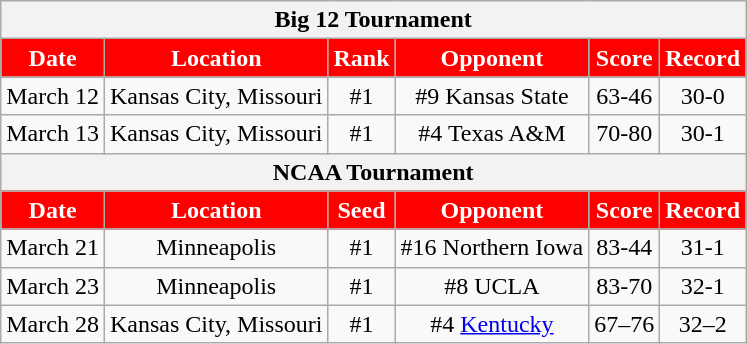<table class="wikitable" style="text-align:center">
<tr>
<th colspan="6">Big 12 Tournament</th>
</tr>
<tr>
<th style="background:red;color:#FFFFFF;">Date</th>
<th style="background:red;color:#FFFFFF;">Location</th>
<th style="background:red;color:#FFFFFF;">Rank</th>
<th style="background:red;color:#FFFFFF;">Opponent</th>
<th style="background:red;color:#FFFFFF;">Score</th>
<th style="background:red;color:#FFFFFF;">Record</th>
</tr>
<tr>
<td>March 12</td>
<td>Kansas City, Missouri</td>
<td>#1</td>
<td>#9 Kansas State</td>
<td>63-46</td>
<td>30-0</td>
</tr>
<tr>
<td>March 13</td>
<td>Kansas City, Missouri</td>
<td>#1</td>
<td>#4 Texas A&M</td>
<td>70-80</td>
<td>30-1</td>
</tr>
<tr>
<th colspan="6">NCAA Tournament</th>
</tr>
<tr>
<th style="background:red;color:#FFFFFF;">Date</th>
<th style="background:red;color:#FFFFFF;">Location</th>
<th style="background:red;color:#FFFFFF;">Seed</th>
<th style="background:red;color:#FFFFFF;">Opponent</th>
<th style="background:red;color:#FFFFFF;">Score</th>
<th style="background:red;color:#FFFFFF;">Record</th>
</tr>
<tr>
<td>March 21</td>
<td>Minneapolis</td>
<td>#1</td>
<td>#16 Northern Iowa</td>
<td>83-44</td>
<td>31-1</td>
</tr>
<tr>
<td>March 23</td>
<td>Minneapolis</td>
<td>#1</td>
<td>#8 UCLA</td>
<td>83-70</td>
<td>32-1</td>
</tr>
<tr>
<td>March 28</td>
<td>Kansas City, Missouri</td>
<td>#1</td>
<td>#4 <a href='#'>Kentucky</a></td>
<td>67–76</td>
<td>32–2</td>
</tr>
</table>
